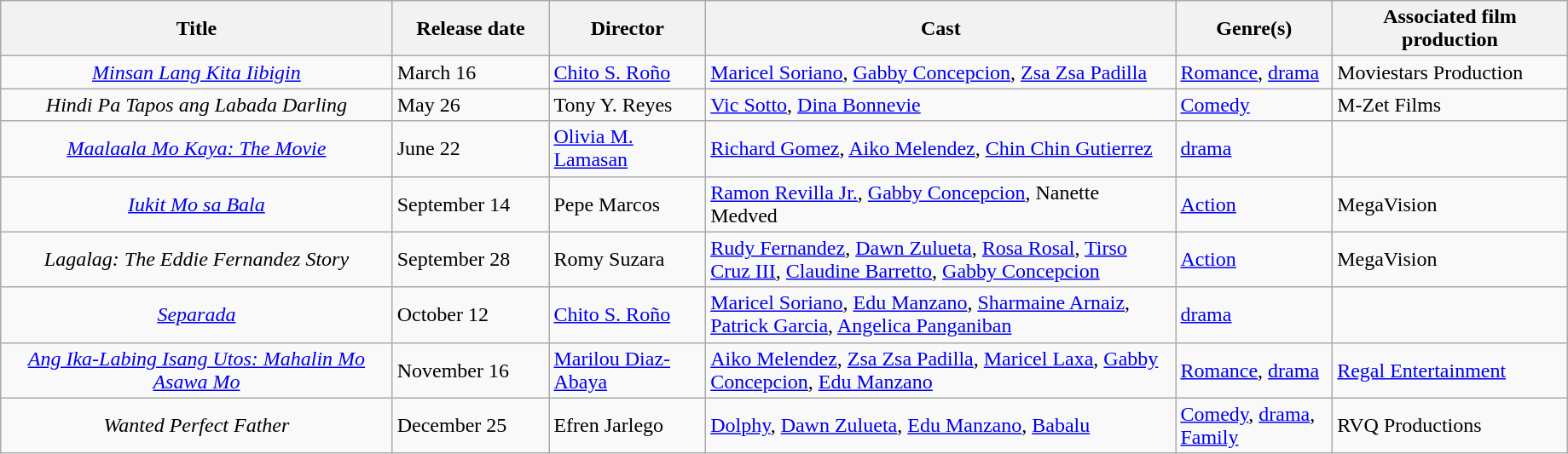<table class="wikitable" style="width:97%">
<tr>
<th style="width:25%;">Title</th>
<th style="width:10%;">Release date</th>
<th style="width:10%;">Director</th>
<th style="width:30%;">Cast</th>
<th style="width:10%;">Genre(s)</th>
<th style="width:15%;">Associated film production</th>
</tr>
<tr>
<td style="text-align:center;"><em><a href='#'>Minsan Lang Kita Iibigin</a></em></td>
<td>March 16</td>
<td><a href='#'>Chito S. Roño</a></td>
<td><a href='#'>Maricel Soriano</a>, <a href='#'>Gabby Concepcion</a>, <a href='#'>Zsa Zsa Padilla</a></td>
<td><a href='#'>Romance</a>, <a href='#'>drama</a></td>
<td>Moviestars Production</td>
</tr>
<tr>
<td style="text-align:center;"><em>Hindi Pa Tapos ang Labada Darling</em></td>
<td>May 26</td>
<td>Tony Y. Reyes</td>
<td><a href='#'>Vic Sotto</a>, <a href='#'>Dina Bonnevie</a></td>
<td><a href='#'>Comedy</a></td>
<td>M-Zet Films</td>
</tr>
<tr>
<td style="text-align:center;"><em><a href='#'>Maalaala Mo Kaya: The Movie</a></em></td>
<td>June 22</td>
<td><a href='#'>Olivia M. Lamasan</a></td>
<td><a href='#'>Richard Gomez</a>, <a href='#'>Aiko Melendez</a>, <a href='#'>Chin Chin Gutierrez</a></td>
<td><a href='#'>drama</a></td>
<td></td>
</tr>
<tr>
<td style="text-align:center;"><em><a href='#'>Iukit Mo sa Bala</a></em></td>
<td>September 14</td>
<td>Pepe Marcos</td>
<td><a href='#'>Ramon Revilla Jr.</a>, <a href='#'>Gabby Concepcion</a>, Nanette Medved</td>
<td><a href='#'>Action</a></td>
<td>MegaVision</td>
</tr>
<tr>
<td style="text-align:center;"><em>Lagalag: The Eddie Fernandez Story</em></td>
<td>September 28</td>
<td>Romy Suzara</td>
<td><a href='#'>Rudy Fernandez</a>, <a href='#'>Dawn Zulueta</a>, <a href='#'>Rosa Rosal</a>, <a href='#'>Tirso Cruz III</a>, <a href='#'>Claudine Barretto</a>, <a href='#'>Gabby Concepcion</a></td>
<td><a href='#'>Action</a></td>
<td>MegaVision</td>
</tr>
<tr>
<td style="text-align:center;"><em><a href='#'>Separada</a></em></td>
<td>October 12</td>
<td><a href='#'>Chito S. Roño</a></td>
<td><a href='#'>Maricel Soriano</a>, <a href='#'>Edu Manzano</a>, <a href='#'>Sharmaine Arnaiz</a>, <a href='#'>Patrick Garcia</a>, <a href='#'>Angelica Panganiban</a></td>
<td><a href='#'>drama</a></td>
<td></td>
</tr>
<tr>
<td style="text-align:center;"><em><a href='#'>Ang Ika-Labing Isang Utos: Mahalin Mo Asawa Mo</a></em></td>
<td>November 16</td>
<td><a href='#'>Marilou Diaz-Abaya</a></td>
<td><a href='#'>Aiko Melendez</a>, <a href='#'>Zsa Zsa Padilla</a>, <a href='#'>Maricel Laxa</a>, <a href='#'>Gabby Concepcion</a>, <a href='#'>Edu Manzano</a></td>
<td><a href='#'>Romance</a>, <a href='#'>drama</a></td>
<td><a href='#'>Regal Entertainment</a></td>
</tr>
<tr>
<td style="text-align:center;"><em>Wanted Perfect Father</em></td>
<td>December 25</td>
<td>Efren Jarlego</td>
<td><a href='#'>Dolphy</a>, <a href='#'>Dawn Zulueta</a>, <a href='#'>Edu Manzano</a>, <a href='#'>Babalu</a></td>
<td><a href='#'>Comedy</a>, <a href='#'>drama</a>, <a href='#'>Family</a></td>
<td>RVQ Productions</td>
</tr>
</table>
